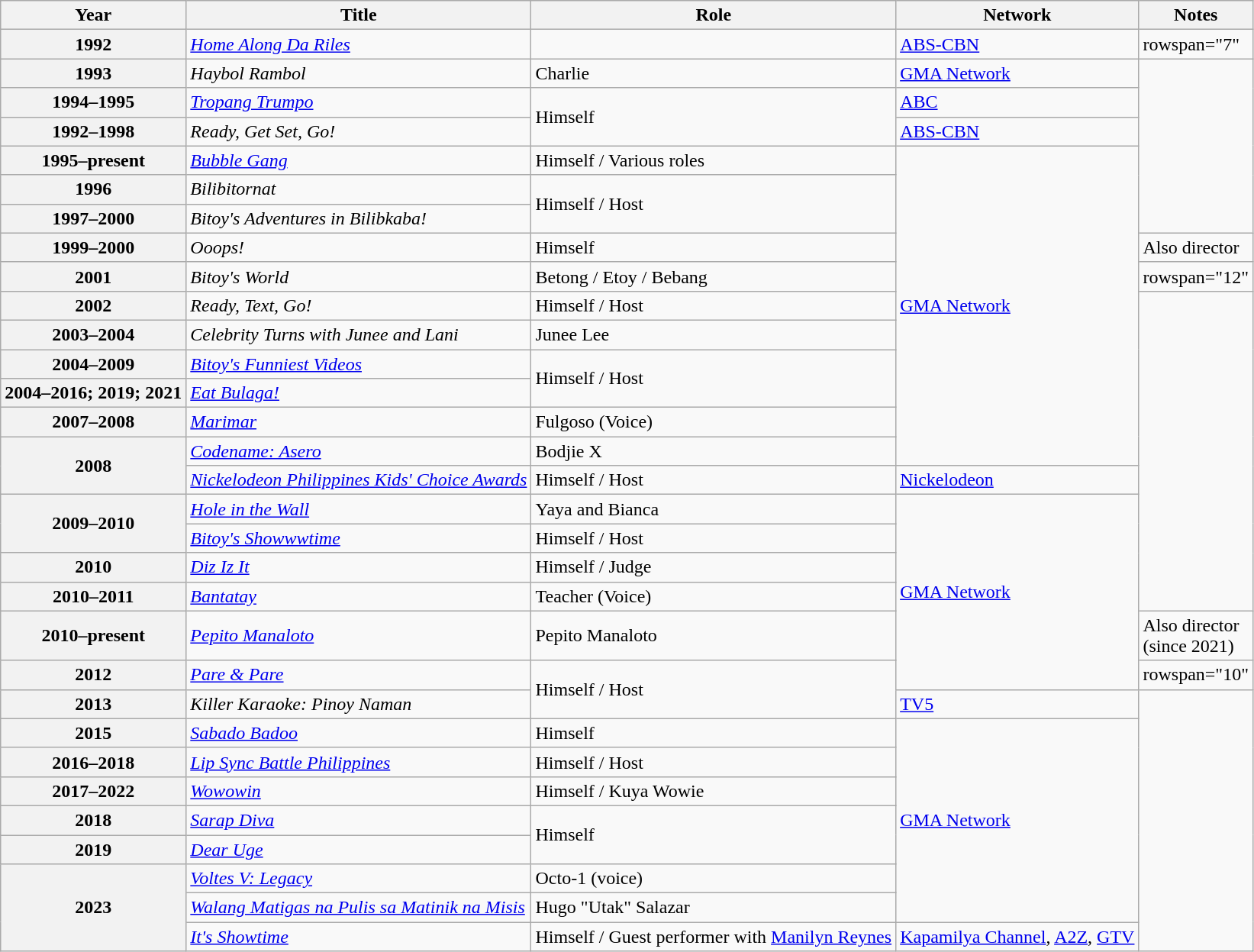<table class="wikitable sortable plainrowheaders">
<tr>
<th Scope="col">Year</th>
<th Scope="col">Title</th>
<th Scope="col">Role</th>
<th Scope="col">Network</th>
<th Scope="col">Notes</th>
</tr>
<tr>
<th Scope="row">1992</th>
<td><em><a href='#'>Home Along Da Riles</a></em></td>
<td></td>
<td><a href='#'>ABS-CBN</a></td>
<td>rowspan="7" </td>
</tr>
<tr>
<th Scope="row">1993</th>
<td><em>Haybol Rambol</em></td>
<td>Charlie</td>
<td rowspan="1"><a href='#'>GMA Network</a></td>
</tr>
<tr>
<th Scope="row">1994–1995</th>
<td><em><a href='#'>Tropang Trumpo</a></em></td>
<td rowspan="2">Himself</td>
<td><a href='#'>ABC</a></td>
</tr>
<tr>
<th Scope="row">1992–1998</th>
<td><em>Ready, Get Set, Go!</em></td>
<td><a href='#'>ABS-CBN</a></td>
</tr>
<tr>
<th scope="row">1995–present</th>
<td><em><a href='#'>Bubble Gang</a></em></td>
<td>Himself / Various roles</td>
<td rowspan="11"><a href='#'>GMA Network</a></td>
</tr>
<tr>
<th Scope="row">1996</th>
<td><em>Bilibitornat</em></td>
<td rowspan="2">Himself / Host</td>
</tr>
<tr>
<th scope="row">1997–2000</th>
<td><em>Bitoy's Adventures in Bilibkaba!</em></td>
</tr>
<tr>
<th scope="row">1999–2000</th>
<td><em>Ooops!</em></td>
<td>Himself</td>
<td>Also director</td>
</tr>
<tr>
<th scope="row">2001</th>
<td><em>Bitoy's World</em></td>
<td>Betong / Etoy / Bebang</td>
<td>rowspan="12" </td>
</tr>
<tr>
<th scope="row">2002</th>
<td><em>Ready, Text, Go!</em></td>
<td>Himself / Host</td>
</tr>
<tr>
<th scope="row">2003–2004</th>
<td><em>Celebrity Turns with Junee and Lani</em></td>
<td>Junee Lee</td>
</tr>
<tr>
<th scope="row">2004–2009</th>
<td><em><a href='#'>Bitoy's Funniest Videos</a></em></td>
<td rowspan="2">Himself / Host</td>
</tr>
<tr>
<th scope="row">2004–2016; 2019; 2021</th>
<td><em><a href='#'>Eat Bulaga!</a></em></td>
</tr>
<tr>
<th scope="row">2007–2008</th>
<td><em><a href='#'>Marimar</a></em></td>
<td>Fulgoso (Voice)</td>
</tr>
<tr>
<th rowspan="2" scope="row">2008</th>
<td><em><a href='#'>Codename: Asero</a></em></td>
<td>Bodjie X</td>
</tr>
<tr>
<td><em><a href='#'>Nickelodeon Philippines Kids' Choice Awards</a></em></td>
<td>Himself / Host</td>
<td><a href='#'>Nickelodeon</a></td>
</tr>
<tr>
<th rowspan="2" Scope="row">2009–2010</th>
<td><em><a href='#'>Hole in the Wall</a></em></td>
<td>Yaya and Bianca</td>
<td rowspan="6"><a href='#'>GMA Network</a></td>
</tr>
<tr>
<td><em><a href='#'>Bitoy's Showwwtime</a></em></td>
<td>Himself / Host</td>
</tr>
<tr>
<th Scope="row">2010</th>
<td><em><a href='#'>Diz Iz It</a></em></td>
<td>Himself / Judge</td>
</tr>
<tr>
<th Scope="row">2010–2011</th>
<td><em><a href='#'>Bantatay</a></em></td>
<td>Teacher (Voice)</td>
</tr>
<tr>
<th Scope="row">2010–present</th>
<td><em><a href='#'>Pepito Manaloto</a></em></td>
<td>Pepito Manaloto</td>
<td>Also director <br> (since 2021)</td>
</tr>
<tr>
<th Scope="row">2012</th>
<td><em><a href='#'>Pare & Pare</a></em></td>
<td rowspan="2">Himself / Host</td>
<td>rowspan="10" </td>
</tr>
<tr>
<th Scope="row">2013</th>
<td><em>Killer Karaoke: Pinoy Naman</em></td>
<td><a href='#'>TV5</a></td>
</tr>
<tr>
<th Scope="row">2015</th>
<td><em><a href='#'>Sabado Badoo</a></em></td>
<td>Himself</td>
<td rowspan="7"><a href='#'>GMA Network</a></td>
</tr>
<tr>
<th Scope="row">2016–2018</th>
<td><em><a href='#'>Lip Sync Battle Philippines</a></em></td>
<td>Himself / Host</td>
</tr>
<tr>
<th Scope="row">2017–2022</th>
<td><em><a href='#'>Wowowin</a></em></td>
<td>Himself / Kuya Wowie</td>
</tr>
<tr>
<th Scope="row">2018</th>
<td><em><a href='#'>Sarap Diva</a></em></td>
<td rowspan="2">Himself</td>
</tr>
<tr>
<th Scope="row">2019</th>
<td><em><a href='#'>Dear Uge</a></em></td>
</tr>
<tr>
<th rowspan="3" scope="row">2023</th>
<td><em><a href='#'>Voltes V: Legacy</a></em></td>
<td>Octo-1 (voice)</td>
</tr>
<tr>
<td><em><a href='#'>Walang Matigas na Pulis sa Matinik na Misis</a></em></td>
<td>Hugo "Utak" Salazar</td>
</tr>
<tr>
<td><em><a href='#'>It's Showtime</a></em></td>
<td>Himself / Guest performer with <a href='#'>Manilyn Reynes</a></td>
<td rowspan="1"><a href='#'>Kapamilya Channel</a>, <a href='#'>A2Z</a>, <a href='#'>GTV</a></td>
</tr>
</table>
